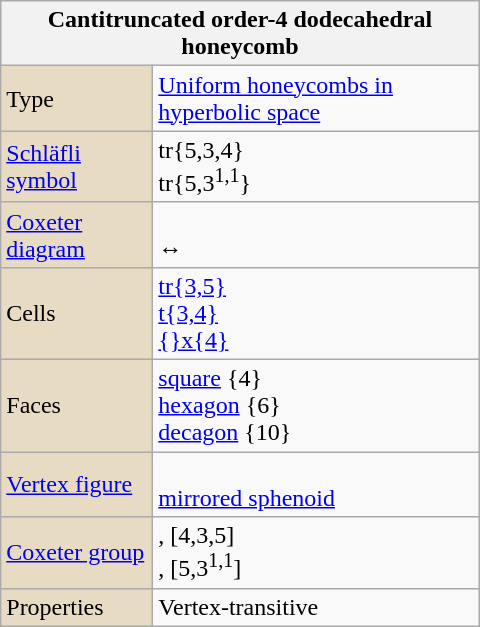<table class="wikitable" align="right" style="margin-left:10px" width="320">
<tr>
<th bgcolor=#e7dcc3 colspan=2>Cantitruncated order-4 dodecahedral honeycomb</th>
</tr>
<tr>
<td bgcolor=#e7dcc3>Type</td>
<td><a href='#'>Uniform honeycombs in hyperbolic space</a></td>
</tr>
<tr>
<td bgcolor=#e7dcc3><a href='#'>Schläfli symbol</a></td>
<td>tr{5,3,4}<br>tr{5,3<sup>1,1</sup>}</td>
</tr>
<tr>
<td bgcolor=#e7dcc3><a href='#'>Coxeter diagram</a></td>
<td><br> ↔ </td>
</tr>
<tr>
<td bgcolor=#e7dcc3>Cells</td>
<td><a href='#'>tr{3,5}</a> <br><a href='#'>t{3,4}</a> <br><a href='#'>{}x{4}</a> </td>
</tr>
<tr>
<td bgcolor=#e7dcc3>Faces</td>
<td><a href='#'>square</a> {4}<br><a href='#'>hexagon</a> {6}<br><a href='#'>decagon</a> {10}</td>
</tr>
<tr>
<td bgcolor=#e7dcc3><a href='#'>Vertex figure</a></td>
<td><br><a href='#'>mirrored sphenoid</a></td>
</tr>
<tr>
<td bgcolor=#e7dcc3><a href='#'>Coxeter group</a></td>
<td>, [4,3,5]<br>, [5,3<sup>1,1</sup>]</td>
</tr>
<tr>
<td bgcolor=#e7dcc3>Properties</td>
<td>Vertex-transitive</td>
</tr>
</table>
